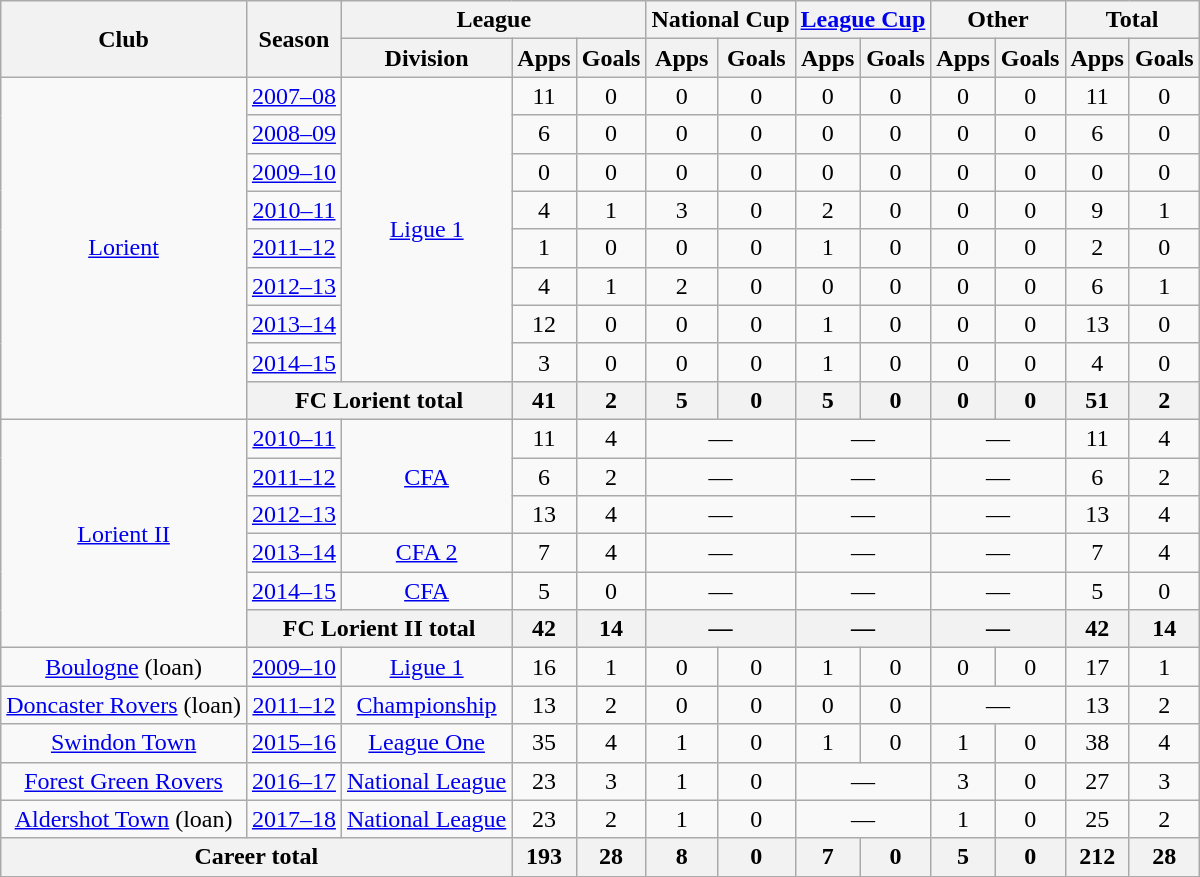<table class="wikitable" style="text-align: center">
<tr>
<th rowspan="2">Club</th>
<th rowspan="2">Season</th>
<th colspan="3">League</th>
<th colspan="2">National Cup</th>
<th colspan="2"><a href='#'>League Cup</a></th>
<th colspan="2">Other</th>
<th colspan="2">Total</th>
</tr>
<tr>
<th>Division</th>
<th>Apps</th>
<th>Goals</th>
<th>Apps</th>
<th>Goals</th>
<th>Apps</th>
<th>Goals</th>
<th>Apps</th>
<th>Goals</th>
<th>Apps</th>
<th>Goals</th>
</tr>
<tr>
<td rowspan="9"><a href='#'>Lorient</a></td>
<td><a href='#'>2007–08</a></td>
<td rowspan="8"><a href='#'>Ligue 1</a></td>
<td>11</td>
<td>0</td>
<td>0</td>
<td>0</td>
<td>0</td>
<td>0</td>
<td>0</td>
<td>0</td>
<td>11</td>
<td>0</td>
</tr>
<tr>
<td><a href='#'>2008–09</a></td>
<td>6</td>
<td>0</td>
<td>0</td>
<td>0</td>
<td>0</td>
<td>0</td>
<td>0</td>
<td>0</td>
<td>6</td>
<td>0</td>
</tr>
<tr>
<td><a href='#'>2009–10</a></td>
<td>0</td>
<td>0</td>
<td>0</td>
<td>0</td>
<td>0</td>
<td>0</td>
<td>0</td>
<td>0</td>
<td>0</td>
<td>0</td>
</tr>
<tr>
<td><a href='#'>2010–11</a></td>
<td>4</td>
<td>1</td>
<td>3</td>
<td>0</td>
<td>2</td>
<td>0</td>
<td>0</td>
<td>0</td>
<td>9</td>
<td>1</td>
</tr>
<tr>
<td><a href='#'>2011–12</a></td>
<td>1</td>
<td>0</td>
<td>0</td>
<td>0</td>
<td>1</td>
<td>0</td>
<td>0</td>
<td>0</td>
<td>2</td>
<td>0</td>
</tr>
<tr>
<td><a href='#'>2012–13</a></td>
<td>4</td>
<td>1</td>
<td>2</td>
<td>0</td>
<td>0</td>
<td>0</td>
<td>0</td>
<td>0</td>
<td>6</td>
<td>1</td>
</tr>
<tr>
<td><a href='#'>2013–14</a></td>
<td>12</td>
<td>0</td>
<td>0</td>
<td>0</td>
<td>1</td>
<td>0</td>
<td>0</td>
<td>0</td>
<td>13</td>
<td>0</td>
</tr>
<tr>
<td><a href='#'>2014–15</a></td>
<td>3</td>
<td>0</td>
<td>0</td>
<td>0</td>
<td>1</td>
<td>0</td>
<td>0</td>
<td>0</td>
<td>4</td>
<td>0</td>
</tr>
<tr>
<th colspan="2">FC Lorient total</th>
<th>41</th>
<th>2</th>
<th>5</th>
<th>0</th>
<th>5</th>
<th>0</th>
<th>0</th>
<th>0</th>
<th>51</th>
<th>2</th>
</tr>
<tr>
<td rowspan="6"><a href='#'>Lorient II</a></td>
<td><a href='#'>2010–11</a></td>
<td rowspan="3"><a href='#'>CFA</a></td>
<td>11</td>
<td>4</td>
<td colspan="2">—</td>
<td colspan="2">—</td>
<td colspan="2">—</td>
<td>11</td>
<td>4</td>
</tr>
<tr>
<td><a href='#'>2011–12</a></td>
<td>6</td>
<td>2</td>
<td colspan="2">—</td>
<td colspan="2">—</td>
<td colspan="2">—</td>
<td>6</td>
<td>2</td>
</tr>
<tr>
<td><a href='#'>2012–13</a></td>
<td>13</td>
<td>4</td>
<td colspan="2">—</td>
<td colspan="2">—</td>
<td colspan="2">—</td>
<td>13</td>
<td>4</td>
</tr>
<tr>
<td><a href='#'>2013–14</a></td>
<td><a href='#'>CFA 2</a></td>
<td>7</td>
<td>4</td>
<td colspan="2">—</td>
<td colspan="2">—</td>
<td colspan="2">—</td>
<td>7</td>
<td>4</td>
</tr>
<tr>
<td><a href='#'>2014–15</a></td>
<td><a href='#'>CFA</a></td>
<td>5</td>
<td>0</td>
<td colspan="2">—</td>
<td colspan="2">—</td>
<td colspan="2">—</td>
<td>5</td>
<td>0</td>
</tr>
<tr>
<th colspan="2">FC Lorient II total</th>
<th>42</th>
<th>14</th>
<th colspan="2">—</th>
<th colspan="2">—</th>
<th colspan="2">—</th>
<th>42</th>
<th>14</th>
</tr>
<tr>
<td><a href='#'>Boulogne</a> (loan)</td>
<td><a href='#'>2009–10</a></td>
<td><a href='#'>Ligue 1</a></td>
<td>16</td>
<td>1</td>
<td>0</td>
<td>0</td>
<td>1</td>
<td>0</td>
<td>0</td>
<td>0</td>
<td>17</td>
<td>1</td>
</tr>
<tr>
<td><a href='#'>Doncaster Rovers</a> (loan)</td>
<td><a href='#'>2011–12</a></td>
<td><a href='#'>Championship</a></td>
<td>13</td>
<td>2</td>
<td>0</td>
<td>0</td>
<td>0</td>
<td>0</td>
<td colspan="2">—</td>
<td>13</td>
<td>2</td>
</tr>
<tr>
<td><a href='#'>Swindon Town</a></td>
<td><a href='#'>2015–16</a></td>
<td><a href='#'>League One</a></td>
<td>35</td>
<td>4</td>
<td>1</td>
<td>0</td>
<td>1</td>
<td>0</td>
<td>1</td>
<td>0</td>
<td>38</td>
<td>4</td>
</tr>
<tr>
<td><a href='#'>Forest Green Rovers</a></td>
<td><a href='#'>2016–17</a></td>
<td><a href='#'>National League</a></td>
<td>23</td>
<td>3</td>
<td>1</td>
<td>0</td>
<td colspan="2">—</td>
<td>3</td>
<td>0</td>
<td>27</td>
<td>3</td>
</tr>
<tr>
<td><a href='#'>Aldershot Town</a> (loan)</td>
<td><a href='#'>2017–18</a></td>
<td><a href='#'>National League</a></td>
<td>23</td>
<td>2</td>
<td>1</td>
<td>0</td>
<td colspan="2">—</td>
<td>1</td>
<td>0</td>
<td>25</td>
<td>2</td>
</tr>
<tr>
<th colspan="3">Career total</th>
<th>193</th>
<th>28</th>
<th>8</th>
<th>0</th>
<th>7</th>
<th>0</th>
<th>5</th>
<th>0</th>
<th>212</th>
<th>28</th>
</tr>
</table>
